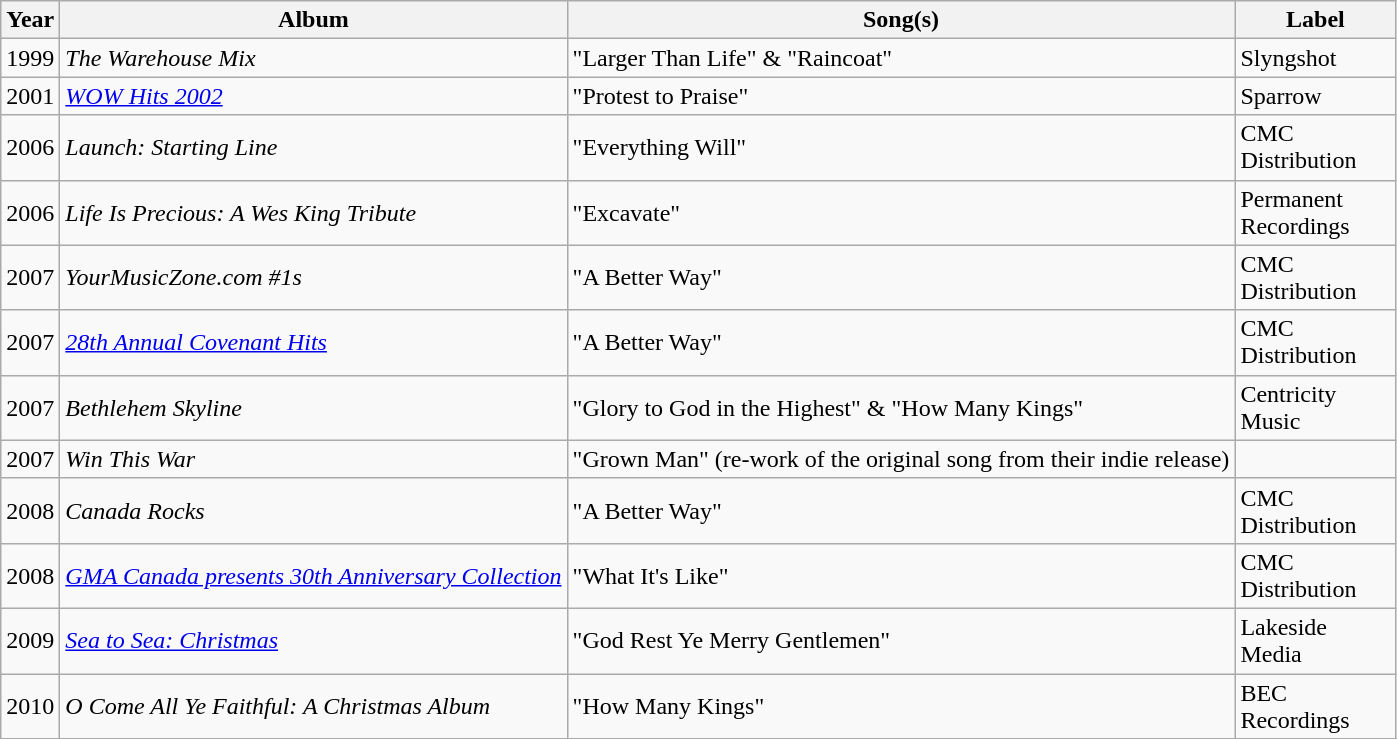<table class="wikitable">
<tr>
<th>Year</th>
<th>Album</th>
<th>Song(s)</th>
<th style="width:100px;">Label</th>
</tr>
<tr>
<td>1999</td>
<td><em>The Warehouse Mix</em></td>
<td>"Larger Than Life" & "Raincoat"</td>
<td>Slyngshot</td>
</tr>
<tr>
<td>2001</td>
<td><em><a href='#'>WOW Hits 2002</a></em></td>
<td>"Protest to Praise"</td>
<td>Sparrow</td>
</tr>
<tr>
<td>2006</td>
<td><em>Launch: Starting Line</em></td>
<td>"Everything Will"</td>
<td>CMC Distribution</td>
</tr>
<tr>
<td>2006</td>
<td><em>Life Is Precious: A Wes King Tribute</em></td>
<td>"Excavate"</td>
<td>Permanent Recordings</td>
</tr>
<tr>
<td>2007</td>
<td><em>YourMusicZone.com #1s</em></td>
<td>"A Better Way"</td>
<td>CMC Distribution</td>
</tr>
<tr>
<td>2007</td>
<td><em><a href='#'>28th Annual Covenant Hits</a></em></td>
<td>"A Better Way"</td>
<td>CMC Distribution</td>
</tr>
<tr>
<td>2007</td>
<td><em>Bethlehem Skyline</em></td>
<td>"Glory to God in the Highest" & "How Many Kings"</td>
<td>Centricity Music</td>
</tr>
<tr>
<td>2007</td>
<td><em>Win This War</em></td>
<td>"Grown Man" (re-work of the original song from their indie release)</td>
<td></td>
</tr>
<tr>
<td>2008</td>
<td><em>Canada Rocks</em></td>
<td>"A Better Way"</td>
<td>CMC Distribution</td>
</tr>
<tr>
<td>2008</td>
<td><em><a href='#'>GMA Canada presents 30th Anniversary Collection</a></em></td>
<td>"What It's Like"</td>
<td>CMC Distribution</td>
</tr>
<tr>
<td>2009</td>
<td><em><a href='#'>Sea to Sea: Christmas</a></em></td>
<td>"God Rest Ye Merry Gentlemen"</td>
<td>Lakeside Media</td>
</tr>
<tr>
<td>2010</td>
<td><em>O Come All Ye Faithful: A Christmas Album</em></td>
<td>"How Many Kings"</td>
<td>BEC Recordings</td>
</tr>
</table>
